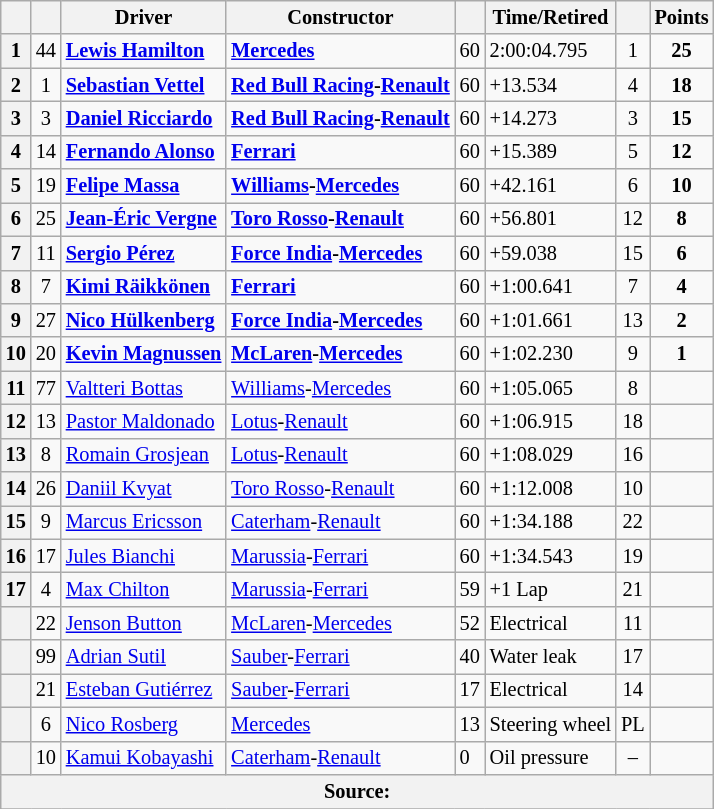<table class="wikitable sortable" style="font-size: 85%">
<tr>
<th scope="col"></th>
<th scope="col"></th>
<th scope="col">Driver</th>
<th scope="col">Constructor</th>
<th scope="col" class="unsortable"></th>
<th scope="col" class="unsortable">Time/Retired</th>
<th scope="col"></th>
<th scope="col">Points</th>
</tr>
<tr>
<th scope="row">1</th>
<td align="center">44</td>
<td data-sort-value="HAM"> <strong><a href='#'>Lewis Hamilton</a></strong></td>
<td><strong><a href='#'>Mercedes</a></strong></td>
<td>60</td>
<td>2:00:04.795</td>
<td align="center">1</td>
<td align="center"><strong>25</strong></td>
</tr>
<tr>
<th scope="row">2</th>
<td align="center">1</td>
<td data-sort-value="VET"> <strong><a href='#'>Sebastian Vettel</a></strong></td>
<td><strong><a href='#'>Red Bull Racing</a>-<a href='#'>Renault</a></strong></td>
<td>60</td>
<td>+13.534</td>
<td align="center">4</td>
<td align="center"><strong>18</strong></td>
</tr>
<tr>
<th scope="row">3</th>
<td align="center">3</td>
<td data-sort-value="RIC"> <strong><a href='#'>Daniel Ricciardo</a></strong></td>
<td><strong><a href='#'>Red Bull Racing</a>-<a href='#'>Renault</a></strong></td>
<td>60</td>
<td>+14.273</td>
<td align="center">3</td>
<td align="center"><strong>15</strong></td>
</tr>
<tr>
<th scope="row">4</th>
<td align="center">14</td>
<td data-sort-value="ALO"> <strong><a href='#'>Fernando Alonso</a></strong></td>
<td><strong><a href='#'>Ferrari</a></strong></td>
<td>60</td>
<td>+15.389</td>
<td align="center">5</td>
<td align="center"><strong>12</strong></td>
</tr>
<tr>
<th scope="row">5</th>
<td align="center">19</td>
<td data-sort-value="MAS"> <strong><a href='#'>Felipe Massa</a></strong></td>
<td><strong><a href='#'>Williams</a>-<a href='#'>Mercedes</a></strong></td>
<td>60</td>
<td>+42.161</td>
<td align="center">6</td>
<td align="center"><strong>10</strong></td>
</tr>
<tr>
<th scope="row">6</th>
<td align="center">25</td>
<td data-sort-value="VER"> <strong><a href='#'>Jean-Éric Vergne</a></strong></td>
<td><strong><a href='#'>Toro Rosso</a>-<a href='#'>Renault</a></strong></td>
<td>60</td>
<td>+56.801</td>
<td align="center">12</td>
<td align="center"><strong>8</strong></td>
</tr>
<tr>
<th scope="row">7</th>
<td align="center">11</td>
<td data-sort-value="PER"> <strong><a href='#'>Sergio Pérez</a></strong></td>
<td><strong><a href='#'>Force India</a>-<a href='#'>Mercedes</a></strong></td>
<td>60</td>
<td>+59.038</td>
<td align="center">15</td>
<td align="center"><strong>6</strong></td>
</tr>
<tr>
<th scope="row">8</th>
<td align="center">7</td>
<td data-sort-value="RAI"> <strong><a href='#'>Kimi Räikkönen</a></strong></td>
<td><strong><a href='#'>Ferrari</a></strong></td>
<td>60</td>
<td>+1:00.641</td>
<td align="center">7</td>
<td align="center"><strong>4</strong></td>
</tr>
<tr>
<th scope="row">9</th>
<td align="center">27</td>
<td data-sort-value="HUL"> <strong><a href='#'>Nico Hülkenberg</a></strong></td>
<td><strong><a href='#'>Force India</a>-<a href='#'>Mercedes</a></strong></td>
<td>60</td>
<td>+1:01.661</td>
<td align="center">13</td>
<td align="center"><strong>2</strong></td>
</tr>
<tr>
<th scope="row">10</th>
<td align="center">20</td>
<td data-sort-value="MAG"> <strong><a href='#'>Kevin Magnussen</a></strong></td>
<td><strong><a href='#'>McLaren</a>-<a href='#'>Mercedes</a></strong></td>
<td>60</td>
<td>+1:02.230</td>
<td align="center">9</td>
<td align="center"><strong>1</strong></td>
</tr>
<tr>
<th scope="row">11</th>
<td align="center">77</td>
<td data-sort-value="BOT"> <a href='#'>Valtteri Bottas</a></td>
<td><a href='#'>Williams</a>-<a href='#'>Mercedes</a></td>
<td>60</td>
<td>+1:05.065</td>
<td align="center">8</td>
<td></td>
</tr>
<tr>
<th scope="row">12</th>
<td align="center">13</td>
<td data-sort-value="MAL"> <a href='#'>Pastor Maldonado</a></td>
<td><a href='#'>Lotus</a>-<a href='#'>Renault</a></td>
<td>60</td>
<td>+1:06.915</td>
<td align="center">18</td>
<td></td>
</tr>
<tr>
<th scope="row">13</th>
<td align="center">8</td>
<td data-sort-value="GRO"> <a href='#'>Romain Grosjean</a></td>
<td><a href='#'>Lotus</a>-<a href='#'>Renault</a></td>
<td>60</td>
<td>+1:08.029</td>
<td align="center">16</td>
<td></td>
</tr>
<tr>
<th scope="row">14</th>
<td align="center">26</td>
<td data-sort-value="KVY"> <a href='#'>Daniil Kvyat</a></td>
<td><a href='#'>Toro Rosso</a>-<a href='#'>Renault</a></td>
<td>60</td>
<td>+1:12.008</td>
<td align="center">10</td>
<td></td>
</tr>
<tr>
<th scope="row">15</th>
<td align="center">9</td>
<td data-sort-value="ERI"> <a href='#'>Marcus Ericsson</a></td>
<td><a href='#'>Caterham</a>-<a href='#'>Renault</a></td>
<td>60</td>
<td>+1:34.188</td>
<td align="center">22</td>
<td></td>
</tr>
<tr>
<th scope="row">16</th>
<td align="center">17</td>
<td data-sort-value="BIA"> <a href='#'>Jules Bianchi</a></td>
<td><a href='#'>Marussia</a>-<a href='#'>Ferrari</a></td>
<td>60</td>
<td>+1:34.543</td>
<td align="center">19</td>
<td></td>
</tr>
<tr>
<th scope="row">17</th>
<td align="center">4</td>
<td data-sort-value="CHI"> <a href='#'>Max Chilton</a></td>
<td><a href='#'>Marussia</a>-<a href='#'>Ferrari</a></td>
<td>59</td>
<td>+1 Lap</td>
<td align="center">21</td>
<td></td>
</tr>
<tr>
<th data-sort-value="18" scope="row"></th>
<td align="center">22</td>
<td data-sort-value="BUT"> <a href='#'>Jenson Button</a></td>
<td><a href='#'>McLaren</a>-<a href='#'>Mercedes</a></td>
<td>52</td>
<td>Electrical</td>
<td align="center">11</td>
<td></td>
</tr>
<tr>
<th data-sort-value="19" scope="row"></th>
<td align="center">99</td>
<td data-sort-value="SUT"> <a href='#'>Adrian Sutil</a></td>
<td><a href='#'>Sauber</a>-<a href='#'>Ferrari</a></td>
<td>40</td>
<td>Water leak</td>
<td align="center">17</td>
<td></td>
</tr>
<tr>
<th data-sort-value="20" scope="row"></th>
<td align="center">21</td>
<td data-sort-value="GUT"> <a href='#'>Esteban Gutiérrez</a></td>
<td><a href='#'>Sauber</a>-<a href='#'>Ferrari</a></td>
<td>17</td>
<td>Electrical</td>
<td align="center">14</td>
<td></td>
</tr>
<tr>
<th data-sort-value="21" scope="row"></th>
<td align="center">6</td>
<td data-sort-value="ROS"> <a href='#'>Nico Rosberg</a></td>
<td><a href='#'>Mercedes</a></td>
<td>13</td>
<td>Steering wheel</td>
<td data-sort-value="23" align="center">PL</td>
<td></td>
</tr>
<tr>
<th data-sort-value="22" scope="row"></th>
<td align="center">10</td>
<td data-sort-value="KOB"> <a href='#'>Kamui Kobayashi</a></td>
<td><a href='#'>Caterham</a>-<a href='#'>Renault</a></td>
<td>0</td>
<td>Oil pressure</td>
<td data-sort-value="24" align="center">–</td>
<td></td>
</tr>
<tr class="sortbottom">
<th colspan=8>Source:</th>
</tr>
<tr>
</tr>
</table>
